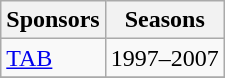<table class="wikitable collapsible">
<tr>
<th>Sponsors</th>
<th>Seasons</th>
</tr>
<tr>
<td><a href='#'>TAB</a></td>
<td>1997–2007</td>
</tr>
<tr>
</tr>
</table>
